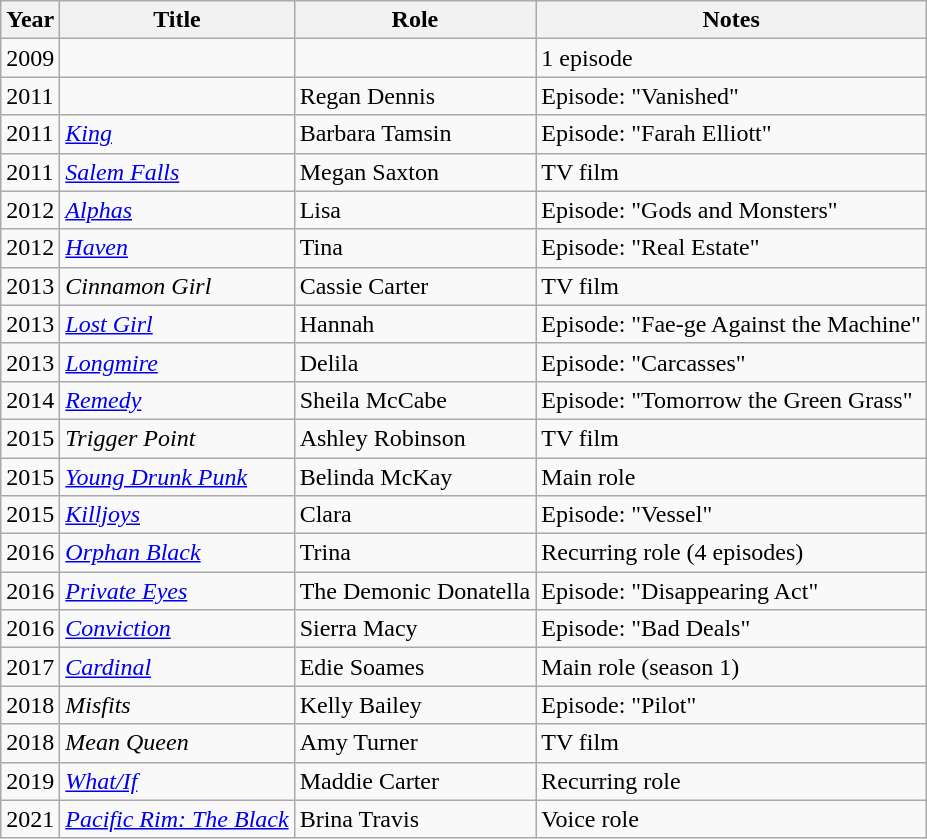<table class="wikitable sortable">
<tr>
<th>Year</th>
<th>Title</th>
<th>Role</th>
<th class="unsortable">Notes</th>
</tr>
<tr>
<td>2009</td>
<td><em></em></td>
<td></td>
<td>1 episode</td>
</tr>
<tr>
<td>2011</td>
<td><em></em></td>
<td>Regan Dennis</td>
<td>Episode: "Vanished"</td>
</tr>
<tr>
<td>2011</td>
<td><em><a href='#'>King</a></em></td>
<td>Barbara Tamsin</td>
<td>Episode: "Farah Elliott"</td>
</tr>
<tr>
<td>2011</td>
<td><em><a href='#'>Salem Falls</a></em></td>
<td>Megan Saxton</td>
<td>TV film</td>
</tr>
<tr>
<td>2012</td>
<td><em><a href='#'>Alphas</a></em></td>
<td>Lisa</td>
<td>Episode: "Gods and Monsters"</td>
</tr>
<tr>
<td>2012</td>
<td><em><a href='#'>Haven</a></em></td>
<td>Tina</td>
<td>Episode: "Real Estate"</td>
</tr>
<tr>
<td>2013</td>
<td><em>Cinnamon Girl</em></td>
<td>Cassie Carter</td>
<td>TV film</td>
</tr>
<tr>
<td>2013</td>
<td><em><a href='#'>Lost Girl</a></em></td>
<td>Hannah</td>
<td>Episode: "Fae-ge Against the Machine"</td>
</tr>
<tr>
<td>2013</td>
<td><em><a href='#'>Longmire</a></em></td>
<td>Delila</td>
<td>Episode: "Carcasses"</td>
</tr>
<tr>
<td>2014</td>
<td><em><a href='#'>Remedy</a></em></td>
<td>Sheila McCabe</td>
<td>Episode: "Tomorrow the Green Grass"</td>
</tr>
<tr>
<td>2015</td>
<td><em>Trigger Point</em></td>
<td>Ashley Robinson</td>
<td>TV film</td>
</tr>
<tr>
<td>2015</td>
<td><em><a href='#'>Young Drunk Punk</a></em></td>
<td>Belinda McKay</td>
<td>Main role</td>
</tr>
<tr>
<td>2015</td>
<td><em><a href='#'>Killjoys</a></em></td>
<td>Clara</td>
<td>Episode: "Vessel"</td>
</tr>
<tr>
<td>2016</td>
<td><em><a href='#'>Orphan Black</a></em></td>
<td>Trina</td>
<td>Recurring role (4 episodes)</td>
</tr>
<tr>
<td>2016</td>
<td><em><a href='#'>Private Eyes</a></em></td>
<td>The Demonic Donatella</td>
<td>Episode: "Disappearing Act"</td>
</tr>
<tr>
<td>2016</td>
<td><em><a href='#'>Conviction</a></em></td>
<td>Sierra Macy</td>
<td>Episode: "Bad Deals"</td>
</tr>
<tr>
<td>2017</td>
<td><em><a href='#'>Cardinal</a></em></td>
<td>Edie Soames</td>
<td>Main role (season 1)</td>
</tr>
<tr>
<td>2018</td>
<td><em>Misfits</em></td>
<td>Kelly Bailey</td>
<td>Episode: "Pilot"</td>
</tr>
<tr>
<td>2018</td>
<td><em>Mean Queen</em></td>
<td>Amy Turner</td>
<td>TV film</td>
</tr>
<tr>
<td>2019</td>
<td><em><a href='#'>What/If</a></em></td>
<td>Maddie Carter</td>
<td>Recurring role</td>
</tr>
<tr>
<td>2021</td>
<td><em><a href='#'>Pacific Rim: The Black</a></em></td>
<td>Brina Travis</td>
<td>Voice role</td>
</tr>
</table>
